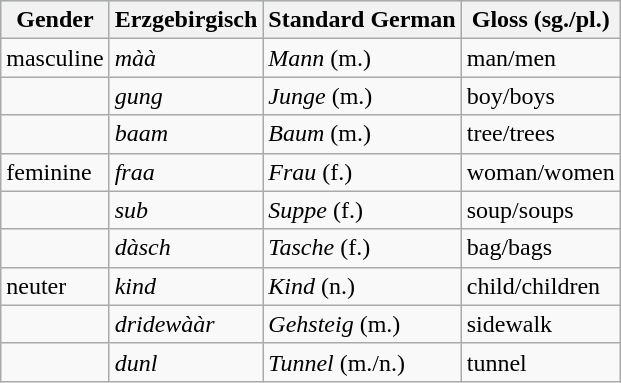<table class="wikitable">
<tr style="background:#c0f0f0;">
<th>Gender</th>
<th>Erzgebirgisch</th>
<th>Standard German</th>
<th>Gloss (sg./pl.)</th>
</tr>
<tr>
<td>masculine</td>
<td><em>màà</em></td>
<td><em>Mann</em> (m.)</td>
<td>man/men</td>
</tr>
<tr>
<td></td>
<td><em>gung</em></td>
<td><em>Junge</em> (m.)</td>
<td>boy/boys</td>
</tr>
<tr>
<td></td>
<td><em>baam</em></td>
<td><em>Baum</em> (m.)</td>
<td>tree/trees</td>
</tr>
<tr>
<td>feminine</td>
<td><em>fraa</em></td>
<td><em>Frau</em> (f.)</td>
<td>woman/women</td>
</tr>
<tr>
<td></td>
<td><em>sub</em></td>
<td><em>Suppe</em> (f.)</td>
<td>soup/soups</td>
</tr>
<tr>
<td></td>
<td><em>dàsch</em></td>
<td><em>Tasche</em> (f.)</td>
<td>bag/bags</td>
</tr>
<tr>
<td>neuter</td>
<td><em>kind</em></td>
<td><em>Kind</em> (n.)</td>
<td>child/children</td>
</tr>
<tr>
<td></td>
<td><em>dridewààr</em></td>
<td><em>Gehsteig</em> (m.)</td>
<td>sidewalk</td>
</tr>
<tr>
<td></td>
<td><em>dunl</em></td>
<td><em>Tunnel</em> (m./n.)</td>
<td>tunnel</td>
</tr>
</table>
